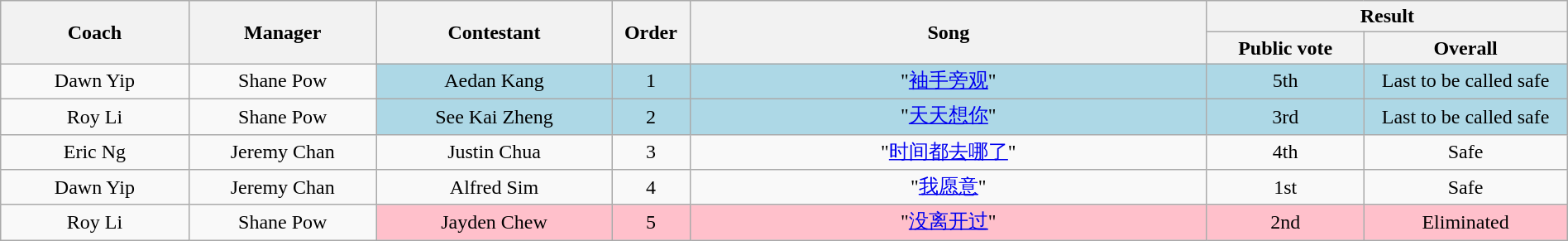<table class="wikitable" style="text-align: center; width:100%;">
<tr>
<th rowspan=2 style="width:12%;">Coach</th>
<th rowspan=2 style="width:12%;">Manager</th>
<th rowspan=2 style="width:15%;">Contestant</th>
<th rowspan=2 style="width:5%;">Order</th>
<th rowspan=2 style="width:33%;">Song</th>
<th colspan=2>Result</th>
</tr>
<tr>
<th style="width:10%;">Public vote</th>
<th style="width:13%;">Overall</th>
</tr>
<tr>
<td>Dawn Yip</td>
<td>Shane Pow</td>
<td style="background:lightblue;">Aedan Kang</td>
<td style="background:lightblue;">1</td>
<td style="background:lightblue;">"<a href='#'>袖手旁观</a>"</td>
<td style="background:lightblue;">5th</td>
<td style="background:lightblue;">Last to be called safe</td>
</tr>
<tr>
<td>Roy Li</td>
<td>Shane Pow</td>
<td style="background:lightblue;">See Kai Zheng</td>
<td style="background:lightblue;">2</td>
<td style="background:lightblue;">"<a href='#'>天天想你</a>"</td>
<td style="background:lightblue;">3rd</td>
<td style="background:lightblue;">Last to be called safe</td>
</tr>
<tr>
<td>Eric Ng</td>
<td>Jeremy Chan</td>
<td>Justin Chua</td>
<td>3</td>
<td>"<a href='#'>时间都去哪了</a>"</td>
<td>4th</td>
<td>Safe</td>
</tr>
<tr>
<td>Dawn Yip</td>
<td>Jeremy Chan</td>
<td>Alfred Sim</td>
<td>4</td>
<td>"<a href='#'>我愿意</a>"</td>
<td>1st</td>
<td>Safe</td>
</tr>
<tr>
<td>Roy Li</td>
<td>Shane Pow</td>
<td style="background:pink;">Jayden Chew</td>
<td style="background:pink;">5</td>
<td style="background:pink;">"<a href='#'>没离开过</a>"</td>
<td style="background:pink;">2nd</td>
<td style="background:pink;">Eliminated</td>
</tr>
</table>
